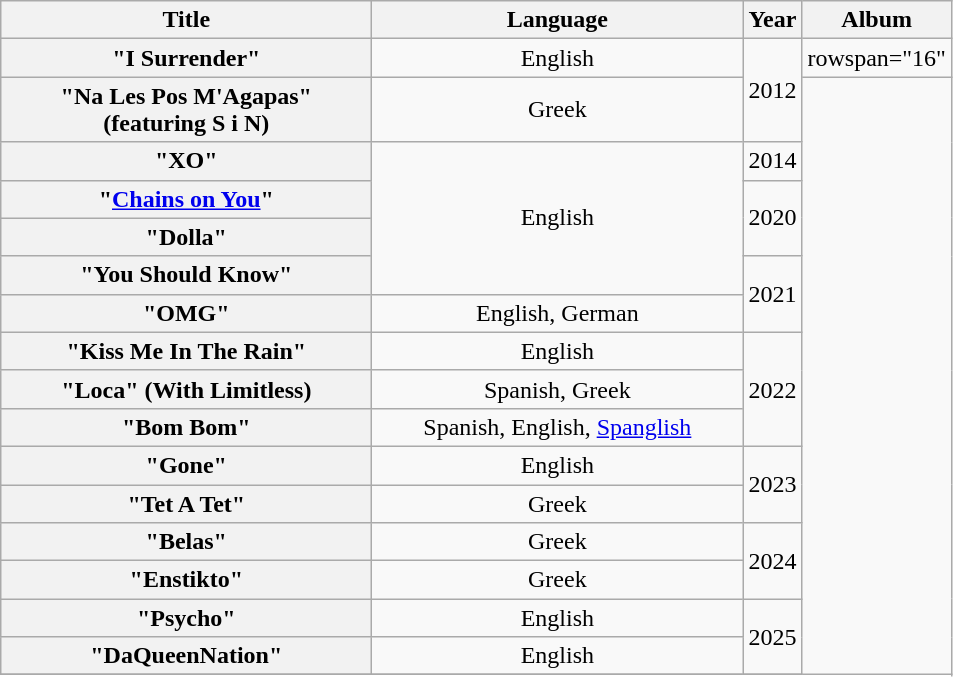<table class="wikitable plainrowheaders" style="text-align:center;">
<tr>
<th scope="col" style="width:15em;">Title</th>
<th scope="col" style="width:15em;">Language</th>
<th scope="col" style="width:1em;">Year</th>
<th scope="col">Album</th>
</tr>
<tr>
<th scope="row">"I Surrender"</th>
<td>English</td>
<td rowspan="2">2012</td>
<td>rowspan="16" </td>
</tr>
<tr>
<th scope="row">"Na Les Pos M'Agapas"<br><span>(featuring S i N)</span></th>
<td>Greek</td>
</tr>
<tr>
<th scope="row">"XO"</th>
<td rowspan="4">English</td>
<td>2014</td>
</tr>
<tr>
<th scope="row">"<a href='#'>Chains on You</a>"</th>
<td rowspan="2">2020</td>
</tr>
<tr>
<th scope="row">"Dolla"</th>
</tr>
<tr>
<th scope="row">"You Should Know"</th>
<td rowspan ="2">2021</td>
</tr>
<tr>
<th scope="row">"OMG"</th>
<td>English, German</td>
</tr>
<tr>
<th scope="row">"Kiss Me In The Rain"</th>
<td>English</td>
<td rowspan ="3">2022</td>
</tr>
<tr>
<th scope="row">"Loca" (With Limitless)</th>
<td>Spanish, Greek</td>
</tr>
<tr>
<th scope="row">"Bom Bom"</th>
<td>Spanish, English, <a href='#'>Spanglish</a></td>
</tr>
<tr>
<th scope="row">"Gone"</th>
<td>English</td>
<td rowspan ="2">2023</td>
</tr>
<tr>
<th scope="row">"Tet A Tet"</th>
<td>Greek</td>
</tr>
<tr>
<th scope="row">"Belas"</th>
<td>Greek</td>
<td rowspan ="2">2024</td>
</tr>
<tr>
<th scope="row">"Enstikto"</th>
<td>Greek</td>
</tr>
<tr>
<th scope="row">"Psycho"</th>
<td>English</td>
<td rowspan ="2">2025</td>
</tr>
<tr>
<th scope="row">"DaQueenNation"</th>
<td>English</td>
</tr>
<tr>
</tr>
</table>
